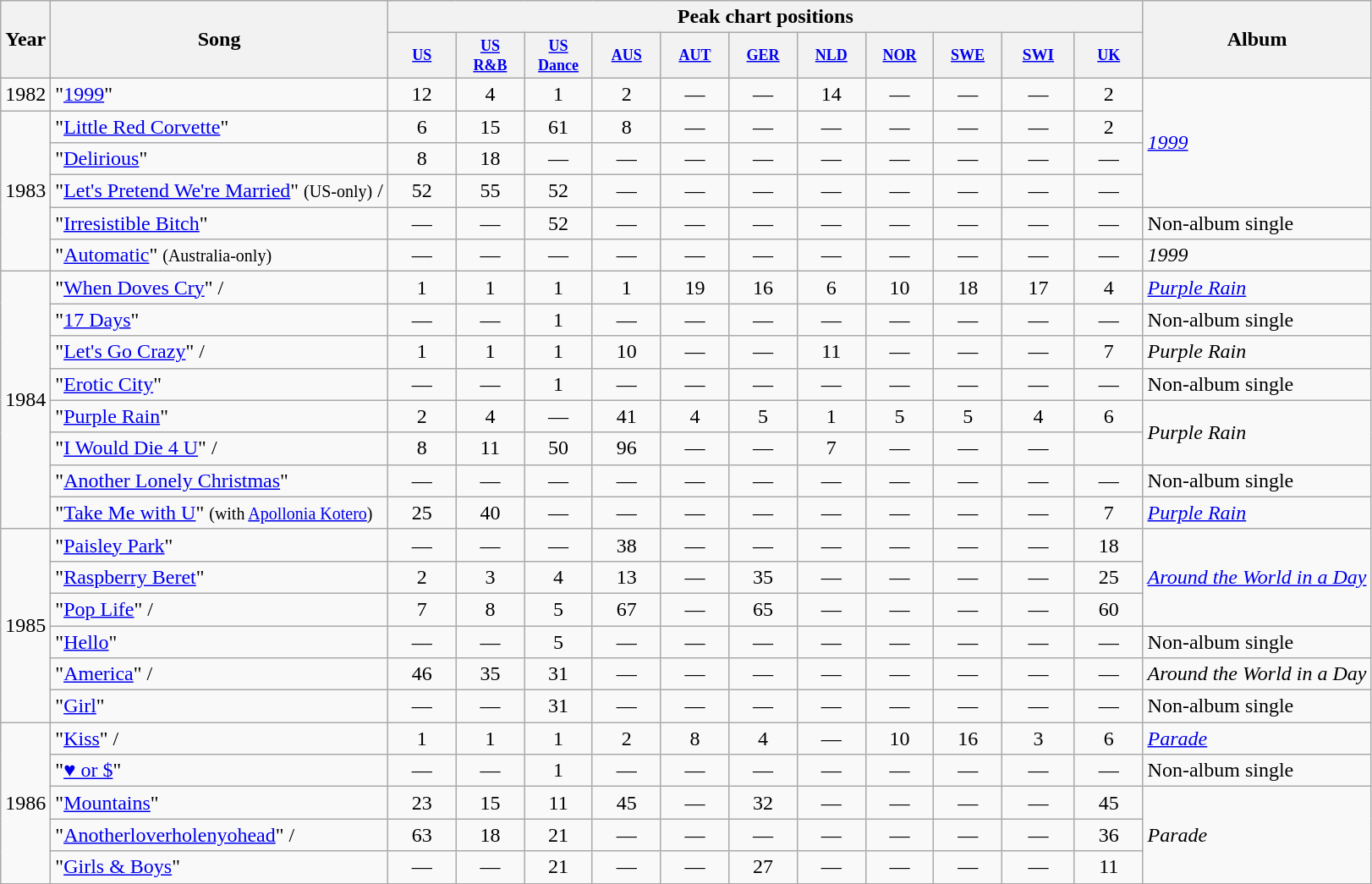<table class="wikitable">
<tr>
<th rowspan="2">Year</th>
<th rowspan="2">Song</th>
<th colspan="11">Peak chart positions</th>
<th rowspan="2">Album</th>
</tr>
<tr>
<th style="width:4em;font-size:75%"><a href='#'>US</a><br></th>
<th style="width:4em;font-size:75%"><a href='#'>US<br>R&B</a><br></th>
<th style="width:4em;font-size:75%"><a href='#'>US<br>Dance</a><br></th>
<th style="width:4em;font-size:75%"><a href='#'>AUS</a><br></th>
<th style="width:4em;font-size:75%"><a href='#'>AUT</a><br></th>
<th style="width:4em;font-size:75%"><a href='#'>GER</a><br></th>
<th style="width:4em;font-size:75%"><a href='#'>NLD</a><br></th>
<th style="width:4em;font-size:75%"><a href='#'>NOR</a><br></th>
<th style="width:4em;font-size:75%"><a href='#'>SWE</a><br></th>
<th style="width:4em;font-size:80%"><a href='#'>SWI</a><br></th>
<th style="width:4em;font-size:75%"><a href='#'>UK</a><br></th>
</tr>
<tr>
<td rowspan="1">1982</td>
<td>"<a href='#'>1999</a>"</td>
<td align="center">12</td>
<td align="center">4</td>
<td align="center">1</td>
<td align="center">2</td>
<td align="center">—</td>
<td align="center">—</td>
<td align="center">14</td>
<td align="center">—</td>
<td align="center">—</td>
<td align="center">—</td>
<td align="center">2</td>
<td rowspan="4"><em><a href='#'>1999</a></em></td>
</tr>
<tr>
<td rowspan="5">1983</td>
<td>"<a href='#'>Little Red Corvette</a>"</td>
<td align="center">6</td>
<td align="center">15</td>
<td align="center">61</td>
<td align="center">8</td>
<td align="center">—</td>
<td align="center">—</td>
<td align="center">—</td>
<td align="center">—</td>
<td align="center">—</td>
<td align="center">—</td>
<td align="center">2</td>
</tr>
<tr>
<td>"<a href='#'>Delirious</a>"</td>
<td align="center">8</td>
<td align="center">18</td>
<td align="center">—</td>
<td align="center">—</td>
<td align="center">—</td>
<td align="center">—</td>
<td align="center">—</td>
<td align="center">—</td>
<td align="center">—</td>
<td align="center">—</td>
<td align="center">—</td>
</tr>
<tr>
<td>"<a href='#'>Let's Pretend We're Married</a>" <small>(US-only)</small> /</td>
<td align="center">52</td>
<td align="center">55</td>
<td align="center">52</td>
<td align="center">—</td>
<td align="center">—</td>
<td align="center">—</td>
<td align="center">—</td>
<td align="center">—</td>
<td align="center">—</td>
<td align="center">—</td>
<td align="center">—</td>
</tr>
<tr>
<td>"<a href='#'>Irresistible Bitch</a>"</td>
<td align="center">—</td>
<td align="center">—</td>
<td align="center">52</td>
<td align="center">—</td>
<td align="center">—</td>
<td align="center">—</td>
<td align="center">—</td>
<td align="center">—</td>
<td align="center">—</td>
<td align="center">—</td>
<td align="center">—</td>
<td>Non-album single</td>
</tr>
<tr>
<td>"<a href='#'>Automatic</a>" <small>(Australia-only)</small></td>
<td align="center">—</td>
<td align="center">—</td>
<td align="center">—</td>
<td align="center">—</td>
<td align="center">—</td>
<td align="center">—</td>
<td align="center">—</td>
<td align="center">—</td>
<td align="center">—</td>
<td align="center">—</td>
<td align="center">—</td>
<td><em>1999</em></td>
</tr>
<tr>
<td rowspan="8">1984</td>
<td>"<a href='#'>When Doves Cry</a>" /</td>
<td align="center">1</td>
<td align="center">1</td>
<td align="center">1</td>
<td align="center">1</td>
<td align="center">19</td>
<td align="center">16</td>
<td align="center">6</td>
<td align="center">10</td>
<td align="center">18</td>
<td align="center">17</td>
<td align="center">4</td>
<td><em><a href='#'>Purple Rain</a></em></td>
</tr>
<tr>
<td>"<a href='#'>17 Days</a>"</td>
<td align="center">—</td>
<td align="center">—</td>
<td align="center">1</td>
<td align="center">—</td>
<td align="center">—</td>
<td align="center">—</td>
<td align="center">—</td>
<td align="center">—</td>
<td align="center">—</td>
<td align="center">—</td>
<td align="center">—</td>
<td>Non-album single</td>
</tr>
<tr>
<td>"<a href='#'>Let's Go Crazy</a>" /</td>
<td align="center">1</td>
<td align="center">1</td>
<td align="center">1</td>
<td align="center">10</td>
<td align="center">—</td>
<td align="center">—</td>
<td align="center">11</td>
<td align="center">—</td>
<td align="center">—</td>
<td align="center">—</td>
<td align="center">7</td>
<td><em>Purple Rain</em></td>
</tr>
<tr>
<td>"<a href='#'>Erotic City</a>"</td>
<td align="center">—</td>
<td align="center">—</td>
<td align="center">1</td>
<td align="center">—</td>
<td align="center">—</td>
<td align="center">—</td>
<td align="center">—</td>
<td align="center">—</td>
<td align="center">—</td>
<td align="center">—</td>
<td align="center">—</td>
<td>Non-album single</td>
</tr>
<tr>
<td>"<a href='#'>Purple Rain</a>"</td>
<td align="center">2</td>
<td align="center">4</td>
<td align="center">—</td>
<td align="center">41</td>
<td align="center">4</td>
<td align="center">5</td>
<td align="center">1</td>
<td align="center">5</td>
<td align="center">5</td>
<td align="center">4</td>
<td align="center">6</td>
<td rowspan="2"><em>Purple Rain</em></td>
</tr>
<tr>
<td>"<a href='#'>I Would Die 4 U</a>" /</td>
<td align="center">8</td>
<td align="center">11</td>
<td align="center">50</td>
<td align="center">96</td>
<td align="center">—</td>
<td align="center">—</td>
<td align="center">7</td>
<td align="center">—</td>
<td align="center">—</td>
<td align="center">—</td>
</tr>
<tr>
<td>"<a href='#'>Another Lonely Christmas</a>"</td>
<td align="center">—</td>
<td align="center">—</td>
<td align="center">—</td>
<td align="center">—</td>
<td align="center">—</td>
<td align="center">—</td>
<td align="center">—</td>
<td align="center">—</td>
<td align="center">—</td>
<td align="center">—</td>
<td align="center">—</td>
<td>Non-album single</td>
</tr>
<tr>
<td>"<a href='#'>Take Me with U</a>" <small>(with <a href='#'>Apollonia Kotero</a>)</small></td>
<td align="center">25</td>
<td align="center">40</td>
<td align="center">—</td>
<td align="center">—</td>
<td align="center">—</td>
<td align="center">—</td>
<td align="center">—</td>
<td align="center">—</td>
<td align="center">—</td>
<td align="center">—</td>
<td align="center">7</td>
<td><em><a href='#'>Purple Rain</a></em></td>
</tr>
<tr>
<td rowspan="6">1985</td>
<td>"<a href='#'>Paisley Park</a>"</td>
<td align="center">—</td>
<td align="center">—</td>
<td align="center">—</td>
<td align="center">38</td>
<td align="center">—</td>
<td align="center">—</td>
<td align="center">—</td>
<td align="center">—</td>
<td align="center">—</td>
<td align="center">—</td>
<td align="center">18</td>
<td rowspan="3"><em><a href='#'>Around the World in a Day</a></em></td>
</tr>
<tr>
<td>"<a href='#'>Raspberry Beret</a>"</td>
<td align="center">2</td>
<td align="center">3</td>
<td align="center">4</td>
<td align="center">13</td>
<td align="center">—</td>
<td align="center">35</td>
<td align="center">—</td>
<td align="center">—</td>
<td align="center">—</td>
<td align="center">—</td>
<td align="center">25</td>
</tr>
<tr>
<td>"<a href='#'>Pop Life</a>" /</td>
<td align="center">7</td>
<td align="center">8</td>
<td align="center">5</td>
<td align="center">67</td>
<td align="center">—</td>
<td align="center">65</td>
<td align="center">—</td>
<td align="center">—</td>
<td align="center">—</td>
<td align="center">—</td>
<td align="center">60</td>
</tr>
<tr>
<td>"<a href='#'>Hello</a>"</td>
<td align="center">—</td>
<td align="center">—</td>
<td align="center">5</td>
<td align="center">—</td>
<td align="center">—</td>
<td align="center">—</td>
<td align="center">—</td>
<td align="center">—</td>
<td align="center">—</td>
<td align="center">—</td>
<td align="center">—</td>
<td>Non-album single</td>
</tr>
<tr>
<td>"<a href='#'>America</a>" /</td>
<td align="center">46</td>
<td align="center">35</td>
<td align="center">31</td>
<td align="center">—</td>
<td align="center">—</td>
<td align="center">—</td>
<td align="center">—</td>
<td align="center">—</td>
<td align="center">—</td>
<td align="center">—</td>
<td align="center">—</td>
<td><em>Around the World in a Day</em></td>
</tr>
<tr>
<td>"<a href='#'>Girl</a>"</td>
<td align="center">—</td>
<td align="center">—</td>
<td align="center">31</td>
<td align="center">—</td>
<td align="center">—</td>
<td align="center">—</td>
<td align="center">—</td>
<td align="center">—</td>
<td align="center">—</td>
<td align="center">—</td>
<td align="center">—</td>
<td>Non-album single</td>
</tr>
<tr>
<td rowspan="5">1986</td>
<td>"<a href='#'>Kiss</a>" /</td>
<td align="center">1</td>
<td align="center">1</td>
<td align="center">1</td>
<td align="center">2</td>
<td align="center">8</td>
<td align="center">4</td>
<td align="center">—</td>
<td align="center">10</td>
<td align="center">16</td>
<td align="center">3</td>
<td align="center">6</td>
<td><em><a href='#'>Parade</a></em></td>
</tr>
<tr>
<td>"<a href='#'>♥ or $</a>"</td>
<td align="center">—</td>
<td align="center">—</td>
<td align="center">1</td>
<td align="center">—</td>
<td align="center">—</td>
<td align="center">—</td>
<td align="center">—</td>
<td align="center">—</td>
<td align="center">—</td>
<td align="center">—</td>
<td align="center">—</td>
<td>Non-album single</td>
</tr>
<tr>
<td>"<a href='#'>Mountains</a>"</td>
<td align="center">23</td>
<td align="center">15</td>
<td align="center">11</td>
<td align="center">45</td>
<td align="center">—</td>
<td align="center">32</td>
<td align="center">—</td>
<td align="center">—</td>
<td align="center">—</td>
<td align="center">—</td>
<td align="center">45</td>
<td rowspan="3"><em>Parade</em></td>
</tr>
<tr>
<td>"<a href='#'>Anotherloverholenyohead</a>" /</td>
<td align="center">63</td>
<td align="center">18</td>
<td align="center">21</td>
<td align="center">—</td>
<td align="center">—</td>
<td align="center">—</td>
<td align="center">—</td>
<td align="center">—</td>
<td align="center">—</td>
<td align="center">—</td>
<td align="center">36</td>
</tr>
<tr>
<td>"<a href='#'>Girls & Boys</a>"</td>
<td align="center">—</td>
<td align="center">—</td>
<td align="center">21</td>
<td align="center">—</td>
<td align="center">—</td>
<td align="center">27</td>
<td align="center">—</td>
<td align="center">—</td>
<td align="center">—</td>
<td align="center">—</td>
<td align="center">11</td>
</tr>
<tr>
</tr>
</table>
